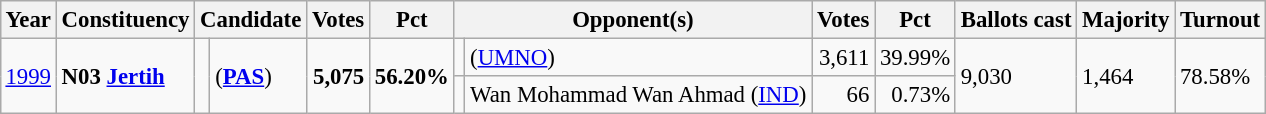<table class="wikitable" style="margin:0.5em ; font-size:95%">
<tr>
<th>Year</th>
<th>Constituency</th>
<th colspan=2>Candidate</th>
<th>Votes</th>
<th>Pct</th>
<th colspan=2>Opponent(s)</th>
<th>Votes</th>
<th>Pct</th>
<th>Ballots cast</th>
<th>Majority</th>
<th>Turnout</th>
</tr>
<tr>
<td rowspan=2><a href='#'>1999</a></td>
<td rowspan=2><strong>N03 <a href='#'>Jertih</a></strong></td>
<td rowspan=2 ></td>
<td rowspan=2> (<a href='#'><strong>PAS</strong></a>)</td>
<td rowspan=2 align="right"><strong>5,075</strong></td>
<td rowspan=2><strong>56.20%</strong></td>
<td></td>
<td> (<a href='#'>UMNO</a>)</td>
<td align="right">3,611</td>
<td>39.99%</td>
<td rowspan=2>9,030</td>
<td rowspan=2>1,464</td>
<td rowspan=2>78.58%</td>
</tr>
<tr>
<td></td>
<td>Wan Mohammad Wan Ahmad (<a href='#'>IND</a>)</td>
<td align="right">66</td>
<td align="right">0.73%</td>
</tr>
</table>
